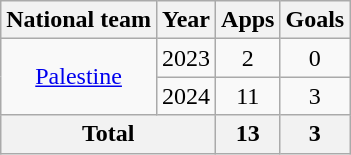<table class="wikitable" style="text-align: center;">
<tr>
<th>National team</th>
<th>Year</th>
<th>Apps</th>
<th>Goals</th>
</tr>
<tr>
<td rowspan=2><a href='#'>Palestine</a></td>
<td>2023</td>
<td>2</td>
<td>0</td>
</tr>
<tr>
<td>2024</td>
<td>11</td>
<td>3</td>
</tr>
<tr>
<th colspan=2>Total</th>
<th>13</th>
<th>3</th>
</tr>
</table>
